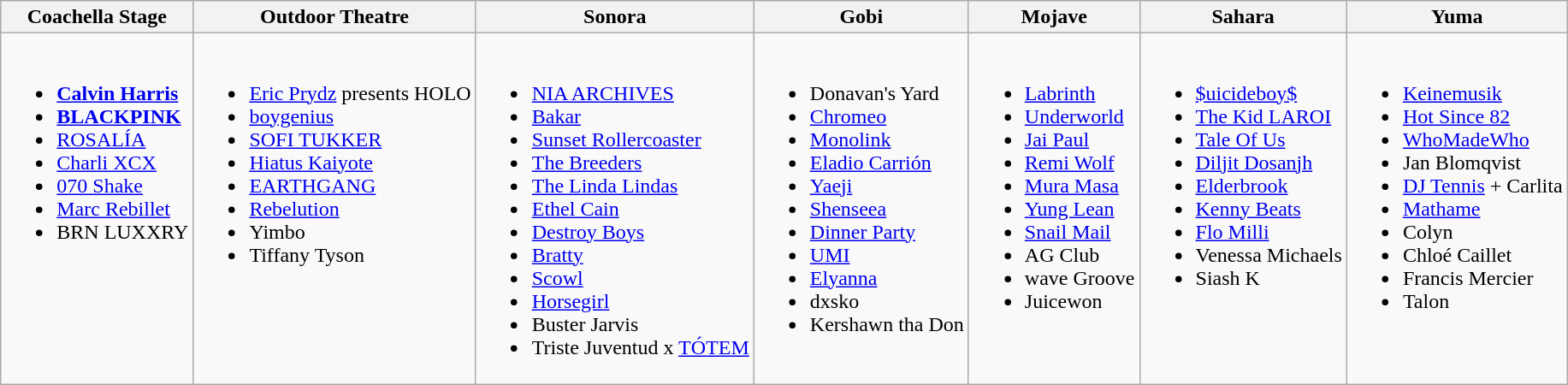<table class="wikitable">
<tr>
<th>Coachella Stage</th>
<th>Outdoor Theatre</th>
<th>Sonora</th>
<th>Gobi</th>
<th>Mojave</th>
<th>Sahara</th>
<th>Yuma</th>
</tr>
<tr valign="top">
<td><br><ul><li><strong><a href='#'>Calvin Harris</a></strong></li><li><strong><a href='#'>BLACKPINK</a></strong></li><li><a href='#'>ROSALÍA</a></li><li><a href='#'>Charli XCX</a></li><li><a href='#'>070 Shake</a></li><li><a href='#'>Marc Rebillet</a></li><li>BRN LUXXRY </li></ul></td>
<td><br><ul><li><a href='#'>Eric Prydz</a> presents HOLO</li><li><a href='#'>boygenius</a></li><li><a href='#'>SOFI TUKKER</a></li><li><a href='#'>Hiatus Kaiyote</a></li><li><a href='#'>EARTHGANG</a></li><li><a href='#'>Rebelution</a></li><li>Yimbo </li><li>Tiffany Tyson </li></ul></td>
<td><br><ul><li><a href='#'>NIA ARCHIVES</a></li><li><a href='#'>Bakar</a></li><li><a href='#'>Sunset Rollercoaster</a></li><li><a href='#'>The Breeders</a></li><li><a href='#'>The Linda Lindas</a></li><li><a href='#'>Ethel Cain</a></li><li><a href='#'>Destroy Boys</a></li><li><a href='#'>Bratty</a></li><li><a href='#'>Scowl</a></li><li><a href='#'>Horsegirl</a></li><li>Buster Jarvis </li><li>Triste Juventud x <a href='#'>TÓTEM</a> </li></ul></td>
<td><br><ul><li>Donavan's Yard</li><li><a href='#'>Chromeo</a></li><li><a href='#'>Monolink</a></li><li><a href='#'>Eladio Carrión</a></li><li><a href='#'>Yaeji</a></li><li><a href='#'>Shenseea</a></li><li><a href='#'>Dinner Party</a></li><li><a href='#'>UMI</a></li><li><a href='#'>Elyanna</a></li><li>dxsko </li><li>Kershawn tha Don </li></ul></td>
<td><br><ul><li><a href='#'>Labrinth</a></li><li><a href='#'>Underworld</a></li><li><a href='#'>Jai Paul</a></li><li><a href='#'>Remi Wolf</a></li><li><a href='#'>Mura Masa</a></li><li><a href='#'>Yung Lean</a></li><li><a href='#'>Snail Mail</a></li><li>AG Club</li><li>wave Groove </li><li>Juicewon </li></ul></td>
<td><br><ul><li><a href='#'>$uicideboy$</a></li><li><a href='#'>The Kid LAROI</a></li><li><a href='#'>Tale Of Us</a></li><li><a href='#'>Diljit Dosanjh</a></li><li><a href='#'>Elderbrook</a></li><li><a href='#'>Kenny Beats</a></li><li><a href='#'>Flo Milli</a></li><li>Venessa Michaels </li><li>Siash K </li></ul></td>
<td><br><ul><li><a href='#'>Keinemusik</a></li><li><a href='#'>Hot Since 82</a></li><li><a href='#'>WhoMadeWho</a></li><li>Jan Blomqvist</li><li><a href='#'>DJ Tennis</a> + Carlita</li><li><a href='#'>Mathame</a></li><li>Colyn</li><li>Chloé Caillet</li><li>Francis Mercier</li><li>Talon</li></ul></td>
</tr>
</table>
